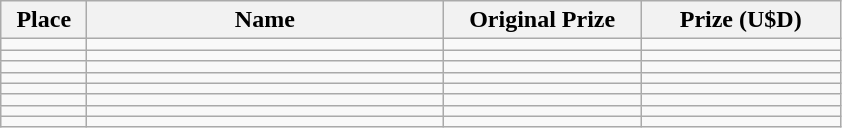<table class="wikitable">
<tr>
<th width="50">Place</th>
<th width="230">Name</th>
<th width="125">Original Prize</th>
<th width="125">Prize (U$D)</th>
</tr>
<tr>
<td></td>
<td></td>
<td></td>
<td></td>
</tr>
<tr>
<td></td>
<td></td>
<td></td>
<td></td>
</tr>
<tr>
<td></td>
<td></td>
<td></td>
<td></td>
</tr>
<tr>
<td></td>
<td></td>
<td></td>
<td></td>
</tr>
<tr>
<td></td>
<td></td>
<td></td>
<td></td>
</tr>
<tr>
<td></td>
<td></td>
<td></td>
<td></td>
</tr>
<tr>
<td></td>
<td></td>
<td></td>
<td></td>
</tr>
<tr>
<td></td>
<td></td>
<td></td>
<td></td>
</tr>
</table>
